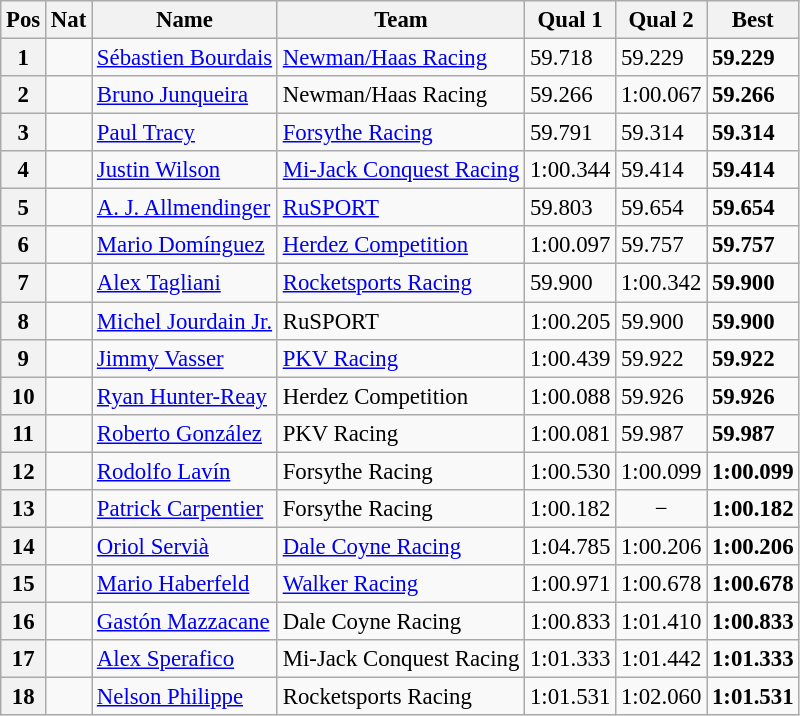<table class="wikitable" style="font-size: 95%;">
<tr>
<th>Pos</th>
<th>Nat</th>
<th>Name</th>
<th>Team</th>
<th>Qual 1</th>
<th>Qual 2</th>
<th>Best</th>
</tr>
<tr>
<th>1</th>
<td></td>
<td><a href='#'>Sébastien Bourdais</a></td>
<td><a href='#'>Newman/Haas Racing</a></td>
<td>59.718</td>
<td>59.229</td>
<td><strong>59.229</strong></td>
</tr>
<tr>
<th>2</th>
<td></td>
<td><a href='#'>Bruno Junqueira</a></td>
<td>Newman/Haas Racing</td>
<td>59.266</td>
<td>1:00.067</td>
<td><strong>59.266</strong></td>
</tr>
<tr>
<th>3</th>
<td></td>
<td><a href='#'>Paul Tracy</a></td>
<td><a href='#'>Forsythe Racing</a></td>
<td>59.791</td>
<td>59.314</td>
<td><strong>59.314</strong></td>
</tr>
<tr>
<th>4</th>
<td></td>
<td><a href='#'>Justin Wilson</a></td>
<td><a href='#'>Mi-Jack Conquest Racing</a></td>
<td>1:00.344</td>
<td>59.414</td>
<td><strong>59.414</strong></td>
</tr>
<tr>
<th>5</th>
<td></td>
<td><a href='#'>A. J. Allmendinger</a></td>
<td><a href='#'>RuSPORT</a></td>
<td>59.803</td>
<td>59.654</td>
<td><strong>59.654</strong></td>
</tr>
<tr>
<th>6</th>
<td></td>
<td><a href='#'>Mario Domínguez</a></td>
<td><a href='#'>Herdez Competition</a></td>
<td>1:00.097</td>
<td>59.757</td>
<td><strong>59.757</strong></td>
</tr>
<tr>
<th>7</th>
<td></td>
<td><a href='#'>Alex Tagliani</a></td>
<td><a href='#'>Rocketsports Racing</a></td>
<td>59.900</td>
<td>1:00.342</td>
<td><strong>59.900</strong></td>
</tr>
<tr>
<th>8</th>
<td></td>
<td><a href='#'>Michel Jourdain Jr.</a></td>
<td>RuSPORT</td>
<td>1:00.205</td>
<td>59.900</td>
<td><strong>59.900</strong></td>
</tr>
<tr>
<th>9</th>
<td></td>
<td><a href='#'>Jimmy Vasser</a></td>
<td><a href='#'>PKV Racing</a></td>
<td>1:00.439</td>
<td>59.922</td>
<td><strong>59.922</strong></td>
</tr>
<tr>
<th>10</th>
<td></td>
<td><a href='#'>Ryan Hunter-Reay</a></td>
<td>Herdez Competition</td>
<td>1:00.088</td>
<td>59.926</td>
<td><strong>59.926</strong></td>
</tr>
<tr>
<th>11</th>
<td></td>
<td><a href='#'>Roberto González</a></td>
<td>PKV Racing</td>
<td>1:00.081</td>
<td>59.987</td>
<td><strong>59.987</strong></td>
</tr>
<tr>
<th>12</th>
<td></td>
<td><a href='#'>Rodolfo Lavín</a></td>
<td>Forsythe Racing</td>
<td>1:00.530</td>
<td>1:00.099</td>
<td><strong>1:00.099</strong></td>
</tr>
<tr>
<th>13</th>
<td></td>
<td><a href='#'>Patrick Carpentier</a></td>
<td>Forsythe Racing</td>
<td>1:00.182</td>
<td align="center">−</td>
<td><strong>1:00.182</strong></td>
</tr>
<tr>
<th>14</th>
<td></td>
<td><a href='#'>Oriol Servià</a></td>
<td><a href='#'>Dale Coyne Racing</a></td>
<td>1:04.785</td>
<td>1:00.206</td>
<td><strong>1:00.206</strong></td>
</tr>
<tr>
<th>15</th>
<td></td>
<td><a href='#'>Mario Haberfeld</a></td>
<td><a href='#'>Walker Racing</a></td>
<td>1:00.971</td>
<td>1:00.678</td>
<td><strong>1:00.678</strong></td>
</tr>
<tr>
<th>16</th>
<td></td>
<td><a href='#'>Gastón Mazzacane</a></td>
<td>Dale Coyne Racing</td>
<td>1:00.833</td>
<td>1:01.410</td>
<td><strong>1:00.833</strong></td>
</tr>
<tr>
<th>17</th>
<td></td>
<td><a href='#'>Alex Sperafico</a></td>
<td>Mi-Jack Conquest Racing</td>
<td>1:01.333</td>
<td>1:01.442</td>
<td><strong>1:01.333</strong></td>
</tr>
<tr>
<th>18</th>
<td></td>
<td><a href='#'>Nelson Philippe</a></td>
<td>Rocketsports Racing</td>
<td>1:01.531</td>
<td>1:02.060</td>
<td><strong>1:01.531</strong></td>
</tr>
</table>
